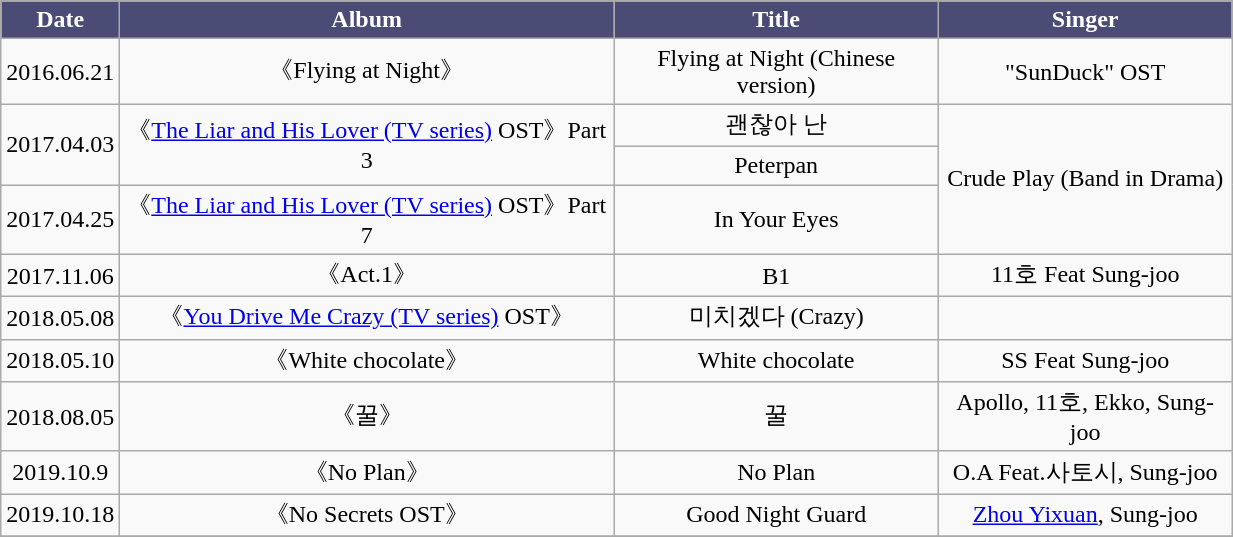<table class="wikitable" style=text-align:center width=65%>
<tr style="background:#4a4c76; color:white; font-weight:bold">
<td>Date</td>
<td>Album</td>
<td>Title</td>
<td>Singer</td>
</tr>
<tr>
<td>2016.06.21</td>
<td>《Flying at Night》</td>
<td>Flying at Night (Chinese version)</td>
<td>"SunDuck" OST</td>
</tr>
<tr>
<td rowspan="2">2017.04.03</td>
<td rowspan="2">《<a href='#'>The Liar and His Lover (TV series)</a> OST》Part 3</td>
<td>괜찮아 난</td>
<td rowspan="3">Crude Play (Band in Drama)</td>
</tr>
<tr>
<td>Peterpan</td>
</tr>
<tr>
<td>2017.04.25</td>
<td>《<a href='#'>The Liar and His Lover (TV series)</a> OST》Part 7</td>
<td>In Your Eyes</td>
</tr>
<tr>
<td>2017.11.06</td>
<td>《Act.1》</td>
<td>B1</td>
<td>11호 Feat Sung-joo</td>
</tr>
<tr>
<td>2018.05.08</td>
<td>《<a href='#'>You Drive Me Crazy (TV series)</a> OST》</td>
<td>미치겠다 (Crazy)</td>
<td></td>
</tr>
<tr>
<td>2018.05.10</td>
<td>《White chocolate》</td>
<td>White chocolate</td>
<td>SS Feat Sung-joo</td>
</tr>
<tr>
<td>2018.08.05</td>
<td>《꿀》</td>
<td>꿀</td>
<td>Apollo, 11호, Ekko, Sung-joo</td>
</tr>
<tr>
<td>2019.10.9</td>
<td>《No Plan》</td>
<td>No Plan</td>
<td>O.A Feat.사토시, Sung-joo</td>
</tr>
<tr>
<td>2019.10.18</td>
<td>《No Secrets OST》</td>
<td>Good Night Guard</td>
<td><a href='#'>Zhou Yixuan</a>, Sung-joo</td>
</tr>
<tr>
</tr>
</table>
